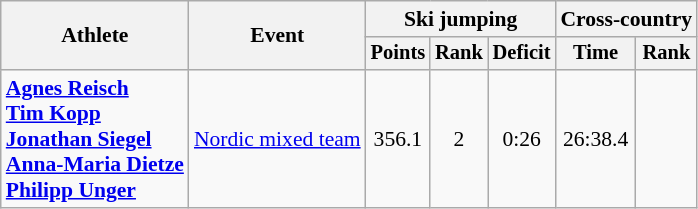<table class="wikitable" style="font-size:90%">
<tr>
<th rowspan="2">Athlete</th>
<th rowspan="2">Event</th>
<th colspan="3">Ski jumping</th>
<th colspan="2">Cross-country</th>
</tr>
<tr style="font-size:95%">
<th>Points</th>
<th>Rank</th>
<th>Deficit</th>
<th>Time</th>
<th>Rank</th>
</tr>
<tr align=center>
<td align=left><strong><a href='#'>Agnes Reisch</a><br><a href='#'>Tim Kopp</a><br><a href='#'>Jonathan Siegel</a><br><a href='#'>Anna-Maria Dietze</a><br><a href='#'>Philipp Unger</a></strong></td>
<td align=left><a href='#'>Nordic mixed team</a></td>
<td>356.1</td>
<td>2</td>
<td>0:26</td>
<td>26:38.4</td>
<td></td>
</tr>
</table>
